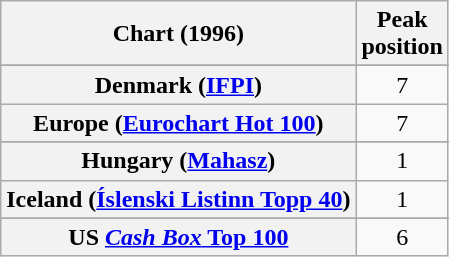<table class="wikitable sortable plainrowheaders">
<tr>
<th>Chart (1996)</th>
<th>Peak<br>position</th>
</tr>
<tr>
</tr>
<tr>
</tr>
<tr>
</tr>
<tr>
</tr>
<tr>
</tr>
<tr>
</tr>
<tr>
</tr>
<tr>
<th scope="row">Denmark (<a href='#'>IFPI</a>)</th>
<td align="center">7</td>
</tr>
<tr>
<th scope="row">Europe (<a href='#'>Eurochart Hot 100</a>)</th>
<td align="center">7</td>
</tr>
<tr>
</tr>
<tr>
</tr>
<tr>
</tr>
<tr>
<th scope="row">Hungary (<a href='#'>Mahasz</a>)</th>
<td align="center">1</td>
</tr>
<tr>
<th scope="row">Iceland (<a href='#'>Íslenski Listinn Topp 40</a>)</th>
<td align="center">1</td>
</tr>
<tr>
</tr>
<tr>
</tr>
<tr>
</tr>
<tr>
</tr>
<tr>
</tr>
<tr>
</tr>
<tr>
</tr>
<tr>
</tr>
<tr>
</tr>
<tr>
</tr>
<tr>
</tr>
<tr>
</tr>
<tr>
</tr>
<tr>
</tr>
<tr>
<th scope="row">US <a href='#'><em>Cash Box</em> Top 100</a></th>
<td align="center">6</td>
</tr>
</table>
